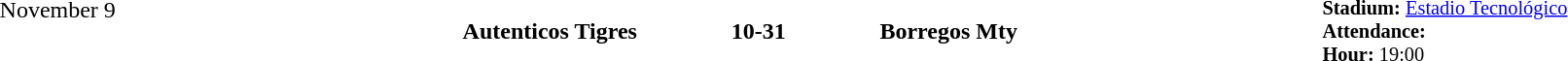<table style="width: 100%; background: transparent;" cellspacing="0">
<tr>
<td align=center valign=top rowspan=3 width=15%>November 9</td>
</tr>
<tr>
<td width=24% align=right><strong>Autenticos Tigres</strong></td>
<td align=center width=13%><strong>10-31</strong></td>
<td width=24%><strong>Borregos Mty</strong></td>
<td style=font-size:85% rowspan=2 valign=top><strong>Stadium:</strong> <a href='#'>Estadio Tecnológico</a><br><strong>Attendance:</strong> <br><strong>Hour:</strong> 19:00</td>
</tr>
</table>
